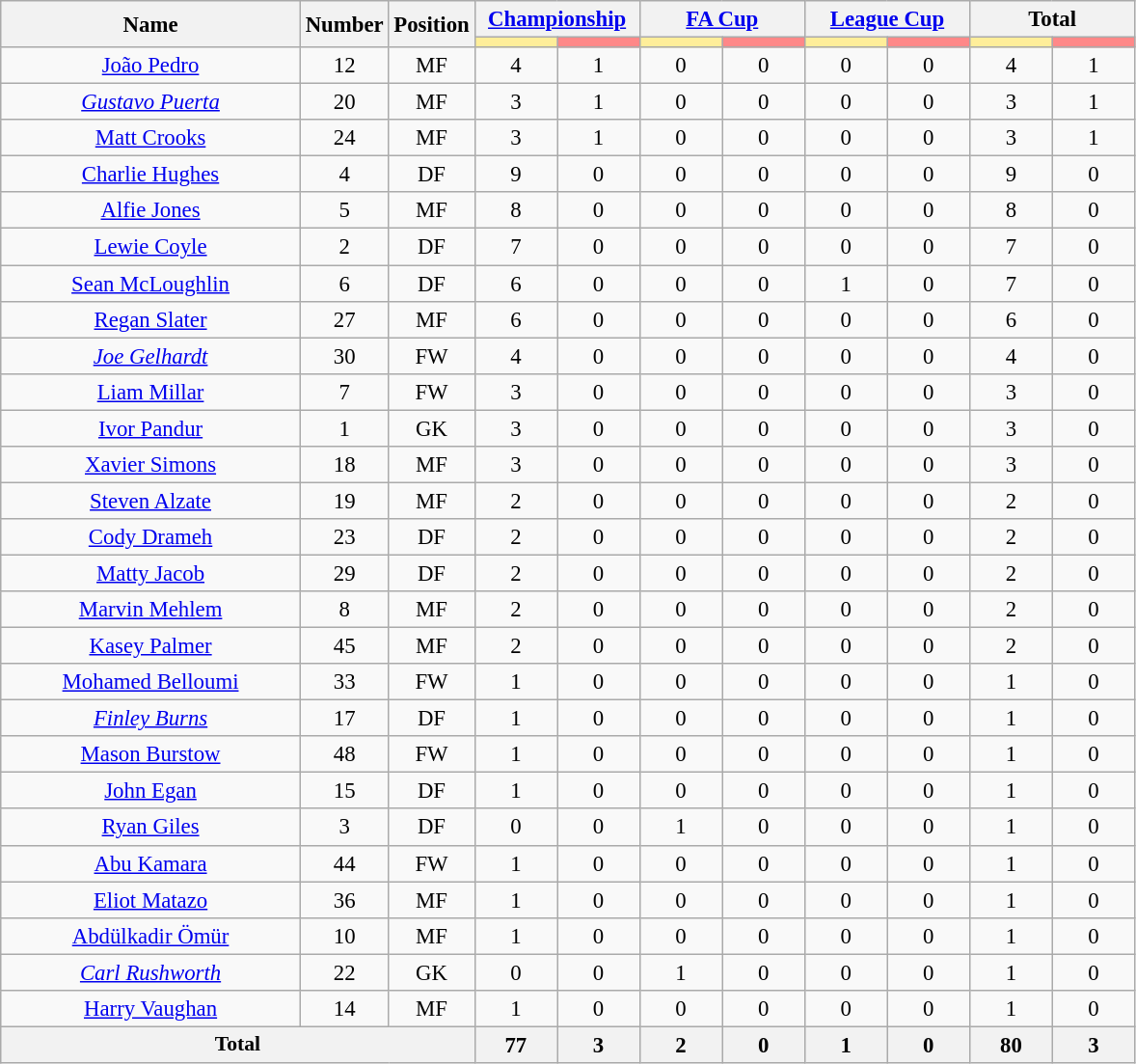<table class="wikitable" style="font-size: 95%; text-align: center;">
<tr>
<th rowspan="2;" style="width:200px;">Name</th>
<th rowspan=2>Number</th>
<th rowspan=2>Position</th>
<th colspan=2><a href='#'>Championship</a></th>
<th colspan=2><a href='#'>FA Cup</a></th>
<th colspan=2><a href='#'>League Cup</a></th>
<th colspan=2>Total</th>
</tr>
<tr>
<th style="width:50px; background:#fe9;"></th>
<th style="width:50px; background:#ff8888;"></th>
<th style="width:50px; background:#fe9;"></th>
<th style="width:50px; background:#ff8888;"></th>
<th style="width:50px; background:#fe9;"></th>
<th style="width:50px; background:#ff8888;"></th>
<th style="width:50px; background:#fe9;"></th>
<th style="width:50px; background:#ff8888;"></th>
</tr>
<tr>
<td> <a href='#'>João Pedro</a></td>
<td>12</td>
<td>MF</td>
<td>4</td>
<td>1</td>
<td>0</td>
<td>0</td>
<td>0</td>
<td>0</td>
<td>4</td>
<td>1</td>
</tr>
<tr>
<td> <em><a href='#'>Gustavo Puerta</a></em></td>
<td>20</td>
<td>MF</td>
<td>3</td>
<td>1</td>
<td>0</td>
<td>0</td>
<td>0</td>
<td>0</td>
<td>3</td>
<td>1</td>
</tr>
<tr>
<td> <a href='#'>Matt Crooks</a></td>
<td>24</td>
<td>MF</td>
<td>3</td>
<td>1</td>
<td>0</td>
<td>0</td>
<td>0</td>
<td>0</td>
<td>3</td>
<td>1</td>
</tr>
<tr>
<td> <a href='#'>Charlie Hughes</a></td>
<td>4</td>
<td>DF</td>
<td>9</td>
<td>0</td>
<td>0</td>
<td>0</td>
<td>0</td>
<td>0</td>
<td>9</td>
<td>0</td>
</tr>
<tr>
<td> <a href='#'>Alfie Jones</a></td>
<td>5</td>
<td>MF</td>
<td>8</td>
<td>0</td>
<td>0</td>
<td>0</td>
<td>0</td>
<td>0</td>
<td>8</td>
<td>0</td>
</tr>
<tr>
<td> <a href='#'>Lewie Coyle</a></td>
<td>2</td>
<td>DF</td>
<td>7</td>
<td>0</td>
<td>0</td>
<td>0</td>
<td>0</td>
<td>0</td>
<td>7</td>
<td>0</td>
</tr>
<tr>
<td> <a href='#'>Sean McLoughlin</a></td>
<td>6</td>
<td>DF</td>
<td>6</td>
<td>0</td>
<td>0</td>
<td>0</td>
<td>1</td>
<td>0</td>
<td>7</td>
<td>0</td>
</tr>
<tr>
<td> <a href='#'>Regan Slater</a></td>
<td>27</td>
<td>MF</td>
<td>6</td>
<td>0</td>
<td>0</td>
<td>0</td>
<td>0</td>
<td>0</td>
<td>6</td>
<td>0</td>
</tr>
<tr>
<td> <em><a href='#'>Joe Gelhardt</a></em></td>
<td>30</td>
<td>FW</td>
<td>4</td>
<td>0</td>
<td>0</td>
<td>0</td>
<td>0</td>
<td>0</td>
<td>4</td>
<td>0</td>
</tr>
<tr>
<td> <a href='#'>Liam Millar</a></td>
<td>7</td>
<td>FW</td>
<td>3</td>
<td>0</td>
<td>0</td>
<td>0</td>
<td>0</td>
<td>0</td>
<td>3</td>
<td>0</td>
</tr>
<tr>
<td> <a href='#'>Ivor Pandur</a></td>
<td>1</td>
<td>GK</td>
<td>3</td>
<td>0</td>
<td>0</td>
<td>0</td>
<td>0</td>
<td>0</td>
<td>3</td>
<td>0</td>
</tr>
<tr>
<td> <a href='#'>Xavier Simons</a></td>
<td>18</td>
<td>MF</td>
<td>3</td>
<td>0</td>
<td>0</td>
<td>0</td>
<td>0</td>
<td>0</td>
<td>3</td>
<td>0</td>
</tr>
<tr>
<td> <a href='#'>Steven Alzate</a></td>
<td>19</td>
<td>MF</td>
<td>2</td>
<td>0</td>
<td>0</td>
<td>0</td>
<td>0</td>
<td>0</td>
<td>2</td>
<td>0</td>
</tr>
<tr>
<td> <a href='#'>Cody Drameh</a></td>
<td>23</td>
<td>DF</td>
<td>2</td>
<td>0</td>
<td>0</td>
<td>0</td>
<td>0</td>
<td>0</td>
<td>2</td>
<td>0</td>
</tr>
<tr>
<td> <a href='#'>Matty Jacob</a></td>
<td>29</td>
<td>DF</td>
<td>2</td>
<td>0</td>
<td>0</td>
<td>0</td>
<td>0</td>
<td>0</td>
<td>2</td>
<td>0</td>
</tr>
<tr>
<td> <a href='#'>Marvin Mehlem</a></td>
<td>8</td>
<td>MF</td>
<td>2</td>
<td>0</td>
<td>0</td>
<td>0</td>
<td>0</td>
<td>0</td>
<td>2</td>
<td>0</td>
</tr>
<tr>
<td> <a href='#'>Kasey Palmer</a></td>
<td>45</td>
<td>MF</td>
<td>2</td>
<td>0</td>
<td>0</td>
<td>0</td>
<td>0</td>
<td>0</td>
<td>2</td>
<td>0</td>
</tr>
<tr>
<td> <a href='#'>Mohamed Belloumi</a></td>
<td>33</td>
<td>FW</td>
<td>1</td>
<td>0</td>
<td>0</td>
<td>0</td>
<td>0</td>
<td>0</td>
<td>1</td>
<td>0</td>
</tr>
<tr>
<td> <em><a href='#'>Finley Burns</a></em></td>
<td>17</td>
<td>DF</td>
<td>1</td>
<td>0</td>
<td>0</td>
<td>0</td>
<td>0</td>
<td>0</td>
<td>1</td>
<td>0</td>
</tr>
<tr>
<td> <a href='#'>Mason Burstow</a></td>
<td>48</td>
<td>FW</td>
<td>1</td>
<td>0</td>
<td>0</td>
<td>0</td>
<td>0</td>
<td>0</td>
<td>1</td>
<td>0</td>
</tr>
<tr>
<td> <a href='#'>John Egan</a></td>
<td>15</td>
<td>DF</td>
<td>1</td>
<td>0</td>
<td>0</td>
<td>0</td>
<td>0</td>
<td>0</td>
<td>1</td>
<td>0</td>
</tr>
<tr>
<td> <a href='#'>Ryan Giles</a></td>
<td>3</td>
<td>DF</td>
<td>0</td>
<td>0</td>
<td>1</td>
<td>0</td>
<td>0</td>
<td>0</td>
<td>1</td>
<td>0</td>
</tr>
<tr>
<td> <a href='#'>Abu Kamara</a></td>
<td>44</td>
<td>FW</td>
<td>1</td>
<td>0</td>
<td>0</td>
<td>0</td>
<td>0</td>
<td>0</td>
<td>1</td>
<td>0</td>
</tr>
<tr>
<td> <a href='#'>Eliot Matazo</a></td>
<td>36</td>
<td>MF</td>
<td>1</td>
<td>0</td>
<td>0</td>
<td>0</td>
<td>0</td>
<td>0</td>
<td>1</td>
<td>0</td>
</tr>
<tr>
<td> <a href='#'>Abdülkadir Ömür</a></td>
<td>10</td>
<td>MF</td>
<td>1</td>
<td>0</td>
<td>0</td>
<td>0</td>
<td>0</td>
<td>0</td>
<td>1</td>
<td>0</td>
</tr>
<tr>
<td> <em><a href='#'>Carl Rushworth</a></em></td>
<td>22</td>
<td>GK</td>
<td>0</td>
<td>0</td>
<td>1</td>
<td>0</td>
<td>0</td>
<td>0</td>
<td>1</td>
<td>0</td>
</tr>
<tr>
<td> <a href='#'>Harry Vaughan</a></td>
<td>14</td>
<td>MF</td>
<td>1</td>
<td>0</td>
<td>0</td>
<td>0</td>
<td>0</td>
<td>0</td>
<td>1</td>
<td>0</td>
</tr>
<tr>
<th scope="row" colspan="3" style="text-align:center; font-size:95%"><strong>Total</strong></th>
<th>77</th>
<th>3</th>
<th>2</th>
<th>0</th>
<th>1</th>
<th>0</th>
<th>80</th>
<th>3</th>
</tr>
</table>
